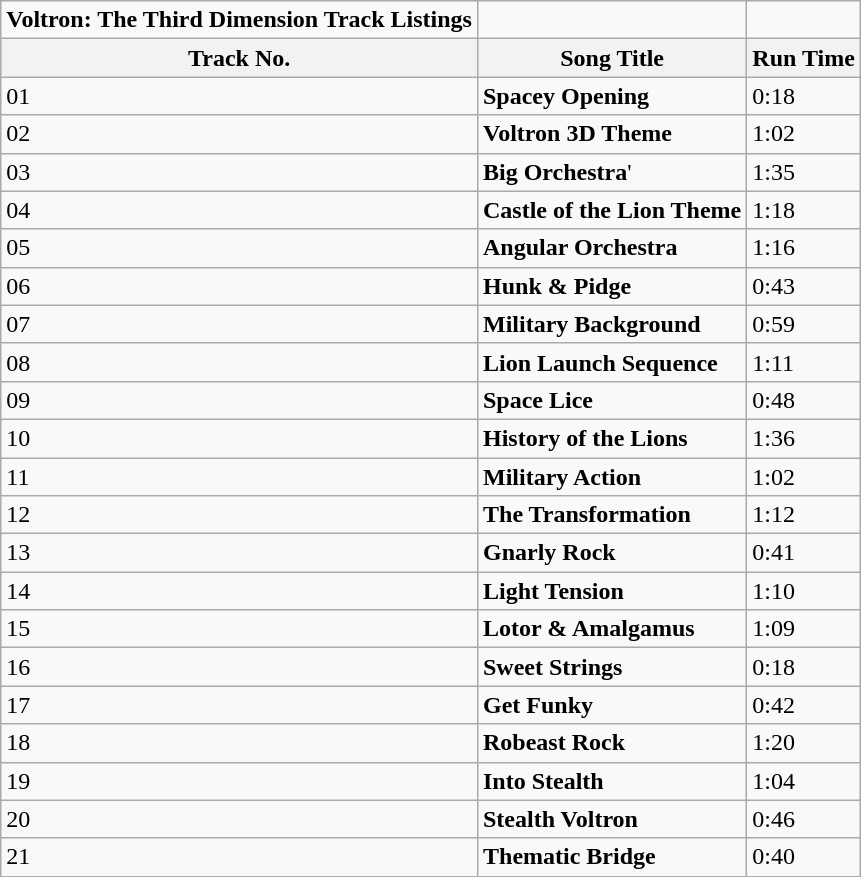<table role="presentation" class="wikitable mw-collapsible mw-collapsed">
<tr>
<td><strong>Voltron: The Third Dimension Track Listings</strong></td>
<td border="2" cellpadding="4" cellspacing="0" style="margin: 1em 1em 1em 0; background: #f9f9f9; border: 1px #aaa solid; border-collapse: collapse"></td>
</tr>
<tr style="vertical-align: top; text-align: center;">
<th>Track No.</th>
<th>Song Title</th>
<th>Run Time</th>
</tr>
<tr style="vertical-align: top; text-align: left;">
<td>01</td>
<td><strong>Spacey Opening</strong></td>
<td>0:18</td>
</tr>
<tr>
<td>02</td>
<td><strong>Voltron 3D Theme</strong></td>
<td>1:02</td>
</tr>
<tr>
<td>03</td>
<td><strong>Big Orchestra</strong>'</td>
<td>1:35</td>
</tr>
<tr>
<td>04</td>
<td><strong>Castle of the Lion Theme</strong></td>
<td>1:18</td>
</tr>
<tr>
<td>05</td>
<td><strong>Angular Orchestra</strong></td>
<td>1:16</td>
</tr>
<tr>
<td>06</td>
<td><strong>Hunk & Pidge</strong></td>
<td>0:43</td>
</tr>
<tr>
<td>07</td>
<td><strong>Military Background</strong></td>
<td>0:59</td>
</tr>
<tr>
<td>08</td>
<td><strong>Lion Launch Sequence</strong></td>
<td>1:11</td>
</tr>
<tr>
<td>09</td>
<td><strong>Space Lice</strong></td>
<td>0:48</td>
</tr>
<tr>
<td>10</td>
<td><strong>History of the Lions</strong></td>
<td>1:36</td>
</tr>
<tr>
<td>11</td>
<td><strong>Military Action</strong></td>
<td>1:02</td>
</tr>
<tr>
<td>12</td>
<td><strong>The Transformation</strong></td>
<td>1:12</td>
</tr>
<tr>
<td>13</td>
<td><strong>Gnarly Rock</strong></td>
<td>0:41</td>
</tr>
<tr>
<td>14</td>
<td><strong>Light Tension</strong></td>
<td>1:10</td>
</tr>
<tr>
<td>15</td>
<td><strong>Lotor & Amalgamus</strong></td>
<td>1:09</td>
</tr>
<tr>
<td>16</td>
<td><strong>Sweet Strings</strong></td>
<td>0:18</td>
</tr>
<tr>
<td>17</td>
<td><strong>Get Funky</strong></td>
<td>0:42</td>
</tr>
<tr>
<td>18</td>
<td><strong>Robeast Rock</strong></td>
<td>1:20</td>
</tr>
<tr>
<td>19</td>
<td><strong>Into Stealth</strong></td>
<td>1:04</td>
</tr>
<tr>
<td>20</td>
<td><strong>Stealth Voltron</strong></td>
<td>0:46</td>
</tr>
<tr>
<td>21</td>
<td><strong>Thematic Bridge</strong></td>
<td>0:40</td>
</tr>
</table>
